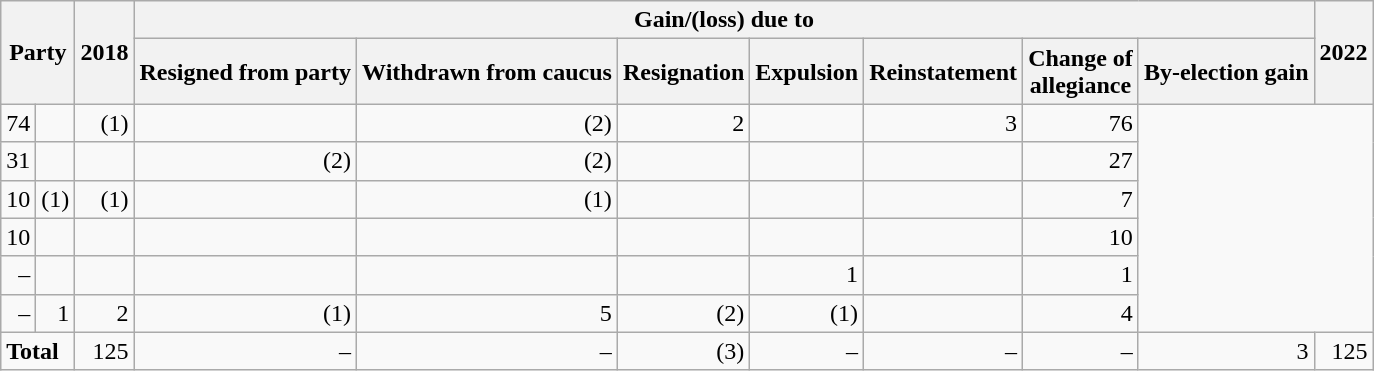<table class="wikitable" style="text-align:right">
<tr>
<th rowspan="2" colspan="2">Party</th>
<th rowspan="2">2018</th>
<th colspan="7">Gain/(loss) due to</th>
<th rowspan="2">2022</th>
</tr>
<tr>
<th>Resigned from party</th>
<th>Withdrawn from caucus</th>
<th>Resignation</th>
<th>Expulsion</th>
<th>Reinstatement</th>
<th>Change of<br>allegiance</th>
<th>By-election gain</th>
</tr>
<tr>
<td>74</td>
<td></td>
<td>(1)</td>
<td></td>
<td>(2)</td>
<td>2</td>
<td></td>
<td>3</td>
<td>76</td>
</tr>
<tr>
<td>31</td>
<td></td>
<td></td>
<td>(2)</td>
<td>(2)</td>
<td></td>
<td></td>
<td></td>
<td>27</td>
</tr>
<tr>
<td>10</td>
<td>(1)</td>
<td>(1)</td>
<td></td>
<td>(1)</td>
<td></td>
<td></td>
<td></td>
<td>7</td>
</tr>
<tr>
<td>10</td>
<td></td>
<td></td>
<td></td>
<td></td>
<td></td>
<td></td>
<td></td>
<td>10</td>
</tr>
<tr>
<td>–</td>
<td></td>
<td></td>
<td></td>
<td></td>
<td></td>
<td>1</td>
<td></td>
<td>1</td>
</tr>
<tr>
<td>–</td>
<td>1</td>
<td>2</td>
<td>(1)</td>
<td>5</td>
<td>(2)</td>
<td>(1)</td>
<td></td>
<td>4</td>
</tr>
<tr>
<td colspan="2" style="text-align:left;"><strong>Total</strong></td>
<td>125</td>
<td>–</td>
<td>–</td>
<td>(3)</td>
<td>–</td>
<td>–</td>
<td>–</td>
<td>3</td>
<td>125</td>
</tr>
</table>
